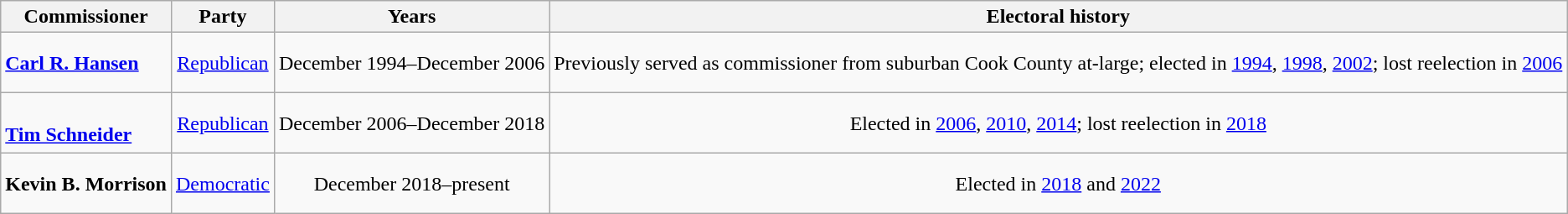<table class=wikitable style="text-align:center">
<tr>
<th>Commissioner</th>
<th>Party</th>
<th>Years</th>
<th>Electoral history</th>
</tr>
<tr style="height:3em">
<td align=left><strong><a href='#'>Carl R. Hansen</a></strong></td>
<td><a href='#'>Republican</a></td>
<td nowrap>December 1994–December 2006</td>
<td>Previously served as commissioner from suburban Cook County at-large; elected in <a href='#'>1994</a>, <a href='#'>1998</a>, <a href='#'>2002</a>; lost reelection in <a href='#'>2006</a></td>
</tr>
<tr style="height:3em">
<td align=left><br><strong><a href='#'>Tim Schneider</a></strong></td>
<td><a href='#'>Republican</a></td>
<td nowrap>December 2006–December 2018</td>
<td>Elected in <a href='#'>2006</a>, <a href='#'>2010</a>, <a href='#'>2014</a>; lost reelection in <a href='#'>2018</a></td>
</tr>
<tr style="height:3em">
<td align=left><strong>Kevin B. Morrison</strong></td>
<td><a href='#'>Democratic</a></td>
<td nowrap>December 2018–present</td>
<td>Elected in <a href='#'>2018</a> and <a href='#'>2022</a></td>
</tr>
</table>
